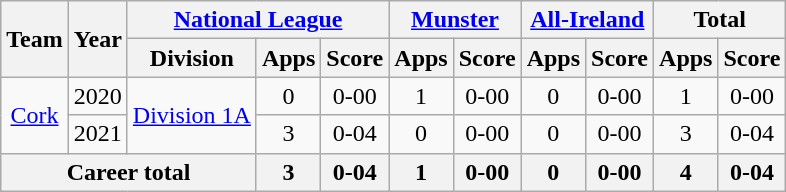<table class="wikitable" style="text-align:center">
<tr>
<th rowspan="2">Team</th>
<th rowspan="2">Year</th>
<th colspan="3"><a href='#'>National League</a></th>
<th colspan="2"><a href='#'>Munster</a></th>
<th colspan="2"><a href='#'>All-Ireland</a></th>
<th colspan="2">Total</th>
</tr>
<tr>
<th>Division</th>
<th>Apps</th>
<th>Score</th>
<th>Apps</th>
<th>Score</th>
<th>Apps</th>
<th>Score</th>
<th>Apps</th>
<th>Score</th>
</tr>
<tr>
<td rowspan="2"><a href='#'>Cork</a></td>
<td>2020</td>
<td rowspan="2"><a href='#'>Division 1A</a></td>
<td>0</td>
<td>0-00</td>
<td>1</td>
<td>0-00</td>
<td>0</td>
<td>0-00</td>
<td>1</td>
<td>0-00</td>
</tr>
<tr>
<td>2021</td>
<td>3</td>
<td>0-04</td>
<td>0</td>
<td>0-00</td>
<td>0</td>
<td>0-00</td>
<td>3</td>
<td>0-04</td>
</tr>
<tr>
<th colspan="3">Career total</th>
<th>3</th>
<th>0-04</th>
<th>1</th>
<th>0-00</th>
<th>0</th>
<th>0-00</th>
<th>4</th>
<th>0-04</th>
</tr>
</table>
